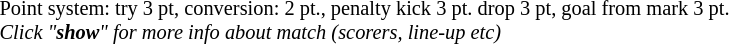<table width=100%>
<tr>
<td align=left width=60% style="font-size: 85%">Point system: try 3 pt, conversion: 2 pt., penalty kick 3 pt. drop 3 pt, goal from mark 3 pt. <br><em>Click "<strong>show</strong>" for more info about match (scorers, line-up etc)</em></td>
</tr>
</table>
